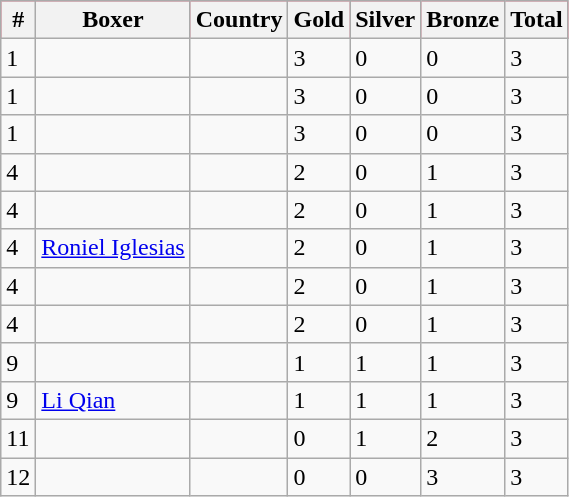<table class="wikitable sortable">
<tr style="background:#f03;">
<th>#</th>
<th>Boxer</th>
<th>Country</th>
<th>Gold</th>
<th>Silver</th>
<th>Bronze</th>
<th>Total</th>
</tr>
<tr>
<td>1</td>
<td></td>
<td></td>
<td>3</td>
<td>0</td>
<td>0</td>
<td>3</td>
</tr>
<tr>
<td>1</td>
<td></td>
<td></td>
<td>3</td>
<td>0</td>
<td>0</td>
<td>3</td>
</tr>
<tr>
<td>1</td>
<td></td>
<td></td>
<td>3</td>
<td>0</td>
<td>0</td>
<td>3</td>
</tr>
<tr>
<td>4</td>
<td></td>
<td></td>
<td>2</td>
<td>0</td>
<td>1</td>
<td>3</td>
</tr>
<tr>
<td>4</td>
<td></td>
<td></td>
<td>2</td>
<td>0</td>
<td>1</td>
<td>3</td>
</tr>
<tr>
<td>4</td>
<td><a href='#'>Roniel Iglesias</a></td>
<td></td>
<td>2</td>
<td>0</td>
<td>1</td>
<td>3</td>
</tr>
<tr>
<td>4</td>
<td></td>
<td></td>
<td>2</td>
<td>0</td>
<td>1</td>
<td>3</td>
</tr>
<tr>
<td>4</td>
<td></td>
<td></td>
<td>2</td>
<td>0</td>
<td>1</td>
<td>3</td>
</tr>
<tr>
<td>9</td>
<td></td>
<td></td>
<td>1</td>
<td>1</td>
<td>1</td>
<td>3</td>
</tr>
<tr>
<td>9</td>
<td><a href='#'>Li Qian</a></td>
<td></td>
<td>1</td>
<td>1</td>
<td>1</td>
<td>3</td>
</tr>
<tr>
<td>11</td>
<td></td>
<td></td>
<td>0</td>
<td>1</td>
<td>2</td>
<td>3</td>
</tr>
<tr>
<td>12</td>
<td></td>
<td></td>
<td>0</td>
<td>0</td>
<td>3</td>
<td>3</td>
</tr>
</table>
